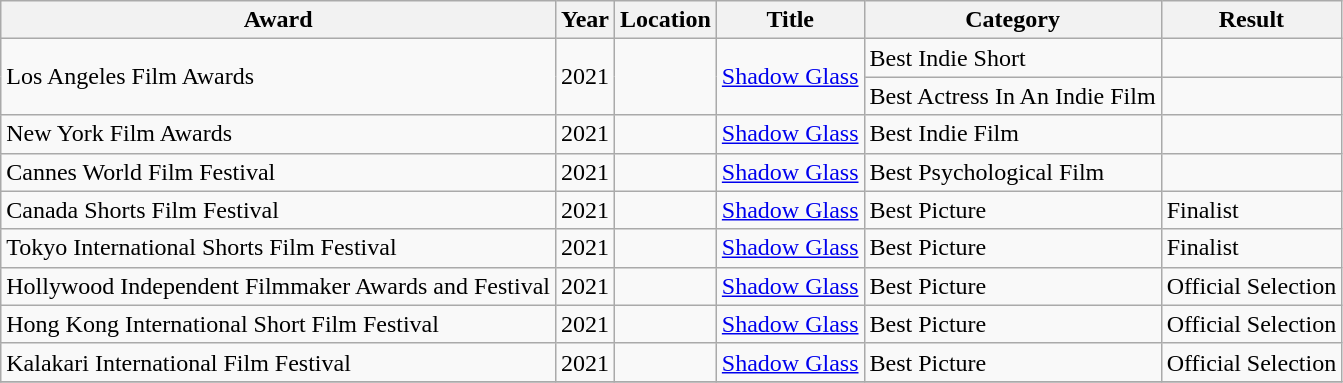<table class="wikitable">
<tr>
<th>Award</th>
<th>Year</th>
<th>Location</th>
<th>Title</th>
<th>Category</th>
<th>Result</th>
</tr>
<tr>
<td rowspan=2>Los Angeles Film Awards</td>
<td rowspan=2>2021</td>
<td rowspan=2></td>
<td rowspan=2><a href='#'>Shadow Glass</a></td>
<td>Best Indie Short</td>
<td></td>
</tr>
<tr>
<td>Best Actress In An Indie Film</td>
<td></td>
</tr>
<tr>
<td rowspan=1>New York Film Awards</td>
<td>2021</td>
<td></td>
<td><a href='#'>Shadow Glass</a></td>
<td>Best Indie Film</td>
<td></td>
</tr>
<tr>
<td rowspan=1>Cannes World Film Festival</td>
<td>2021</td>
<td></td>
<td><a href='#'>Shadow Glass</a></td>
<td>Best Psychological Film</td>
<td></td>
</tr>
<tr>
<td rowspan=1>Canada Shorts Film Festival</td>
<td>2021</td>
<td></td>
<td><a href='#'>Shadow Glass</a></td>
<td>Best Picture</td>
<td>Finalist</td>
</tr>
<tr>
<td rowspan=1>Tokyo International Shorts Film Festival</td>
<td>2021</td>
<td></td>
<td><a href='#'>Shadow Glass</a></td>
<td>Best Picture</td>
<td>Finalist</td>
</tr>
<tr>
<td rowspan=1>Hollywood Independent Filmmaker Awards and Festival</td>
<td>2021</td>
<td></td>
<td><a href='#'>Shadow Glass</a></td>
<td>Best Picture</td>
<td>Official Selection</td>
</tr>
<tr>
<td rowspan=1>Hong Kong International Short Film Festival</td>
<td>2021</td>
<td></td>
<td><a href='#'>Shadow Glass</a></td>
<td>Best Picture</td>
<td>Official Selection</td>
</tr>
<tr>
<td rowspan=1>Kalakari International Film Festival</td>
<td>2021</td>
<td></td>
<td><a href='#'>Shadow Glass</a></td>
<td>Best Picture</td>
<td>Official Selection</td>
</tr>
<tr>
</tr>
</table>
